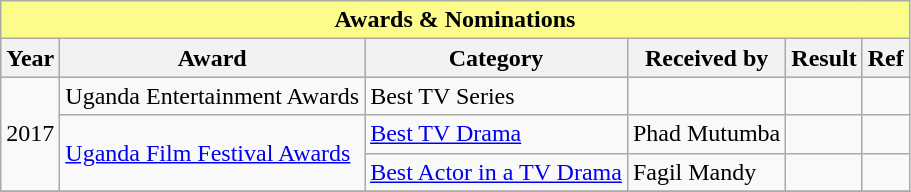<table class="wikitable" width="">
<tr>
<th colspan="6" style="background: #FBFC8A;">Awards & Nominations</th>
</tr>
<tr style="background:#ccc; text-align:center;">
<th>Year</th>
<th>Award</th>
<th>Category</th>
<th>Received by</th>
<th>Result</th>
<th>Ref</th>
</tr>
<tr>
<td rowspan="3">2017</td>
<td>Uganda Entertainment Awards</td>
<td>Best TV Series</td>
<td></td>
<td></td>
<td></td>
</tr>
<tr>
<td rowspan="2"><a href='#'>Uganda Film Festival Awards</a></td>
<td><a href='#'>Best TV Drama</a></td>
<td>Phad Mutumba</td>
<td></td>
<td></td>
</tr>
<tr>
<td><a href='#'>Best Actor in a TV Drama</a></td>
<td>Fagil Mandy</td>
<td></td>
<td></td>
</tr>
<tr>
</tr>
</table>
